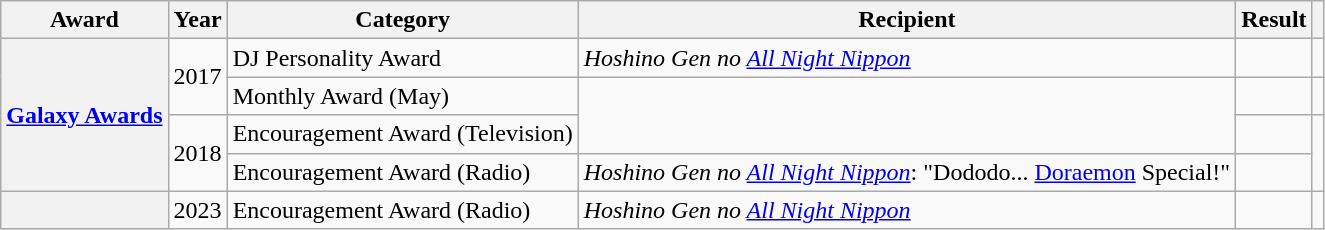<table class="wikitable sortable plainrowheaders" style="text-align:left;" id="radio-awards">
<tr>
<th scope="col">Award</th>
<th scope="col">Year</th>
<th scope="col">Category</th>
<th scope="col">Recipient</th>
<th scope="col">Result</th>
<th scope="col" class="unsortable"></th>
</tr>
<tr>
<th scope="row" rowspan="4"><a href='#'>Galaxy Awards</a></th>
<td rowspan="2">2017</td>
<td>DJ Personality Award</td>
<td><em>Hoshino Gen no <a href='#'>All Night Nippon</a></em></td>
<td></td>
<td style="text-align:center;"></td>
</tr>
<tr>
<td>Monthly Award (May)</td>
<td rowspan="2"></td>
<td></td>
<td style="text-align:center;"></td>
</tr>
<tr>
<td rowspan="2">2018</td>
<td>Encouragement Award (Television)</td>
<td></td>
<td style="text-align:center;" rowspan="2"></td>
</tr>
<tr>
<td>Encouragement Award (Radio)</td>
<td><em>Hoshino Gen no <a href='#'>All Night Nippon</a></em>: "Dododo... <a href='#'>Doraemon</a> Special!"</td>
<td></td>
</tr>
<tr>
<th scope="row" rowspan="1"></th>
<td>2023</td>
<td>Encouragement Award (Radio)</td>
<td><em>Hoshino Gen no <a href='#'>All Night Nippon</a></em></td>
<td></td>
<td style="text-align:center;"></td>
</tr>
</table>
